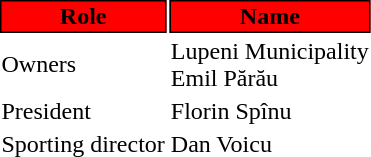<table class="toccolours">
<tr>
<th style="background:#FF0000;color:#000000;border:1px solid #000000;">Role</th>
<th style="background:#FF0000;color:#000000;border:1px solid #000000;">Name</th>
</tr>
<tr>
<td>Owners</td>
<td> Lupeni Municipality <br>  Emil Părău</td>
</tr>
<tr>
<td>President</td>
<td> Florin Spînu</td>
</tr>
<tr>
<td>Sporting director</td>
<td> Dan Voicu</td>
</tr>
</table>
